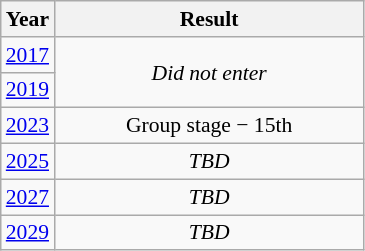<table class="wikitable" style="text-align: center; font-size:90%">
<tr>
<th>Year</th>
<th style="width:200px">Result</th>
</tr>
<tr>
<td> <a href='#'>2017</a></td>
<td rowspan="2"><em>Did not enter</em></td>
</tr>
<tr>
<td> <a href='#'>2019</a></td>
</tr>
<tr>
<td> <a href='#'>2023</a></td>
<td>Group stage − 15th</td>
</tr>
<tr>
<td> <a href='#'>2025</a></td>
<td><em>TBD</em></td>
</tr>
<tr>
<td> <a href='#'>2027</a></td>
<td><em>TBD</em></td>
</tr>
<tr>
<td> <a href='#'>2029</a></td>
<td><em>TBD</em></td>
</tr>
</table>
